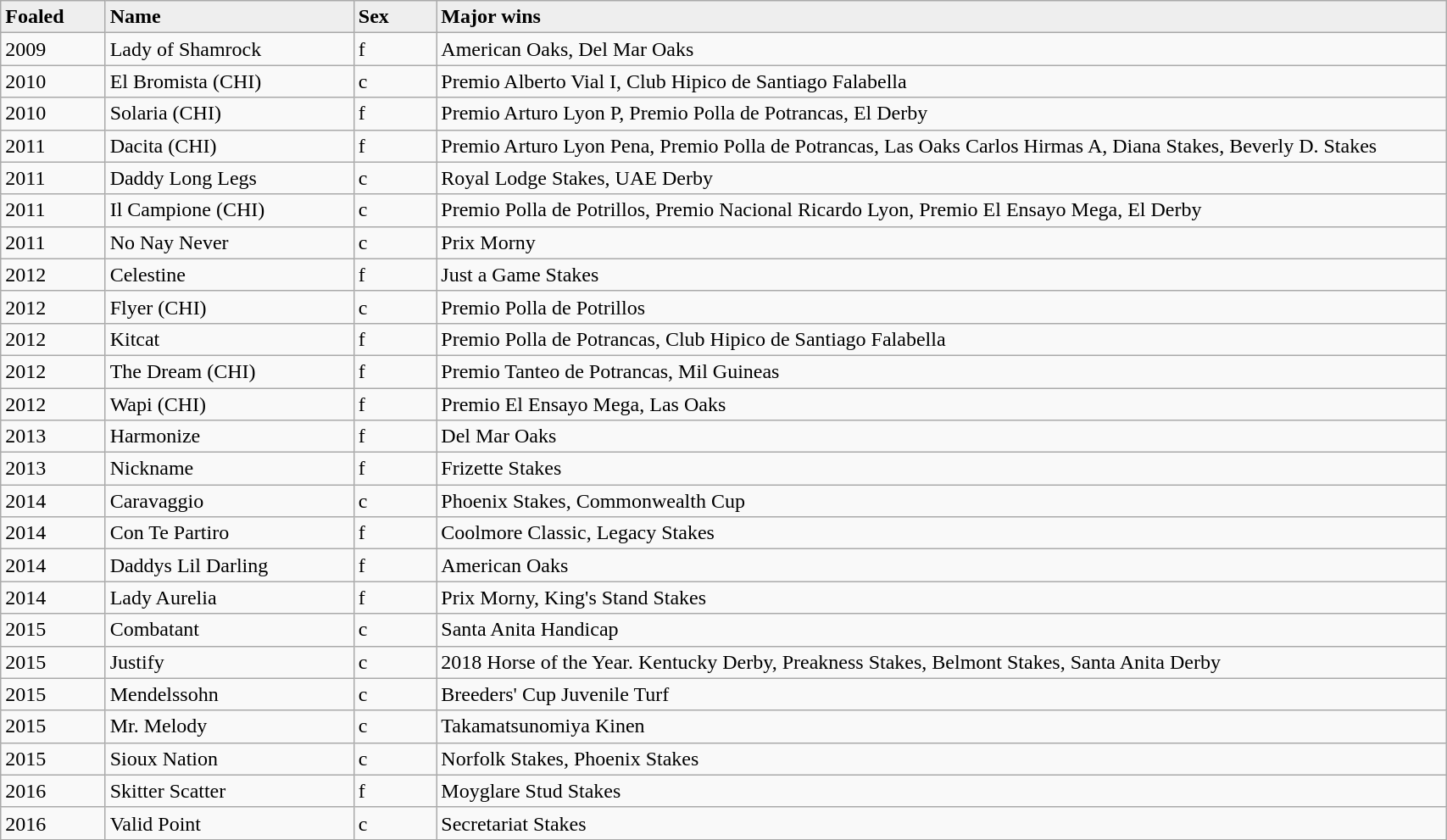<table class = "wikitable sortable" style="width:90%">
<tr bgcolor="#eeeeee">
<td width="35px"><strong>Foaled</strong></td>
<td width="120px"><strong>Name</strong></td>
<td width="35px"><strong>Sex</strong></td>
<td width="510px"><strong>Major wins</strong></td>
</tr>
<tr>
<td>2009</td>
<td>Lady of Shamrock</td>
<td>f</td>
<td>American Oaks, Del Mar Oaks</td>
</tr>
<tr>
<td>2010</td>
<td>El Bromista (CHI)</td>
<td>c</td>
<td>Premio Alberto Vial I, Club Hipico de Santiago Falabella</td>
</tr>
<tr>
<td>2010</td>
<td>Solaria (CHI)</td>
<td>f</td>
<td>Premio Arturo Lyon P, Premio Polla de Potrancas, El Derby</td>
</tr>
<tr>
<td>2011</td>
<td>Dacita (CHI)</td>
<td>f</td>
<td>Premio Arturo Lyon Pena, Premio Polla de Potrancas, Las Oaks Carlos Hirmas A, Diana Stakes, Beverly D. Stakes</td>
</tr>
<tr>
<td>2011</td>
<td>Daddy Long Legs</td>
<td>c</td>
<td>Royal Lodge Stakes, UAE Derby</td>
</tr>
<tr>
<td>2011</td>
<td>Il Campione (CHI)</td>
<td>c</td>
<td>Premio Polla de Potrillos, Premio Nacional Ricardo Lyon, Premio El Ensayo Mega, El Derby</td>
</tr>
<tr>
<td>2011</td>
<td>No Nay Never</td>
<td>c</td>
<td>Prix Morny</td>
</tr>
<tr>
<td>2012</td>
<td>Celestine</td>
<td>f</td>
<td>Just a Game Stakes</td>
</tr>
<tr>
<td>2012</td>
<td>Flyer (CHI)</td>
<td>c</td>
<td>Premio Polla de Potrillos</td>
</tr>
<tr>
<td>2012</td>
<td>Kitcat</td>
<td>f</td>
<td>Premio Polla de Potrancas, Club Hipico de Santiago Falabella</td>
</tr>
<tr>
<td>2012</td>
<td>The Dream (CHI)</td>
<td>f</td>
<td>Premio Tanteo de Potrancas, Mil Guineas</td>
</tr>
<tr>
<td>2012</td>
<td>Wapi (CHI)</td>
<td>f</td>
<td>Premio El Ensayo Mega, Las Oaks</td>
</tr>
<tr>
<td>2013</td>
<td>Harmonize</td>
<td>f</td>
<td>Del Mar Oaks</td>
</tr>
<tr>
<td>2013</td>
<td>Nickname</td>
<td>f</td>
<td>Frizette Stakes</td>
</tr>
<tr>
<td>2014</td>
<td>Caravaggio</td>
<td>c</td>
<td>Phoenix Stakes, Commonwealth Cup</td>
</tr>
<tr>
<td>2014</td>
<td>Con Te Partiro</td>
<td>f</td>
<td>Coolmore Classic, Legacy Stakes</td>
</tr>
<tr>
<td>2014</td>
<td>Daddys Lil Darling</td>
<td>f</td>
<td>American Oaks</td>
</tr>
<tr>
<td>2014</td>
<td>Lady Aurelia</td>
<td>f</td>
<td>Prix Morny, King's Stand Stakes</td>
</tr>
<tr>
<td>2015</td>
<td>Combatant</td>
<td>c</td>
<td>Santa Anita Handicap</td>
</tr>
<tr>
<td>2015</td>
<td>Justify</td>
<td>c</td>
<td>2018 Horse of the Year. Kentucky Derby, Preakness Stakes, Belmont Stakes, Santa Anita Derby</td>
</tr>
<tr>
<td>2015</td>
<td>Mendelssohn</td>
<td>c</td>
<td>Breeders' Cup Juvenile Turf</td>
</tr>
<tr>
<td>2015</td>
<td>Mr. Melody</td>
<td>c</td>
<td>Takamatsunomiya Kinen</td>
</tr>
<tr>
<td>2015</td>
<td>Sioux Nation</td>
<td>c</td>
<td>Norfolk Stakes, Phoenix Stakes</td>
</tr>
<tr>
<td>2016</td>
<td>Skitter Scatter</td>
<td>f</td>
<td>Moyglare Stud Stakes</td>
</tr>
<tr>
<td>2016</td>
<td>Valid Point</td>
<td>c</td>
<td>Secretariat Stakes</td>
</tr>
<tr>
</tr>
</table>
